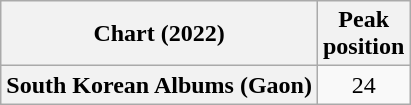<table class="wikitable plainrowheaders" style="text-align:center">
<tr>
<th scope="col">Chart (2022)</th>
<th scope="col">Peak<br>position</th>
</tr>
<tr>
<th scope="row">South Korean Albums (Gaon)</th>
<td>24</td>
</tr>
</table>
